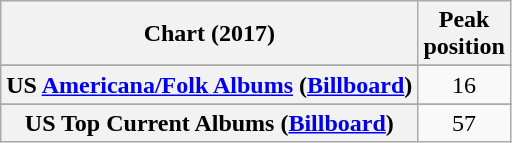<table class="wikitable sortable plainrowheaders" style="text-align:center">
<tr>
<th scope="col">Chart (2017)</th>
<th scope="col">Peak<br> position</th>
</tr>
<tr>
</tr>
<tr>
</tr>
<tr>
<th scope="row">US <a href='#'>Americana/Folk Albums</a> (<a href='#'>Billboard</a>)</th>
<td>16</td>
</tr>
<tr>
</tr>
<tr>
</tr>
<tr>
</tr>
<tr>
<th scope="row">US Top Current Albums (<a href='#'>Billboard</a>)</th>
<td>57</td>
</tr>
</table>
